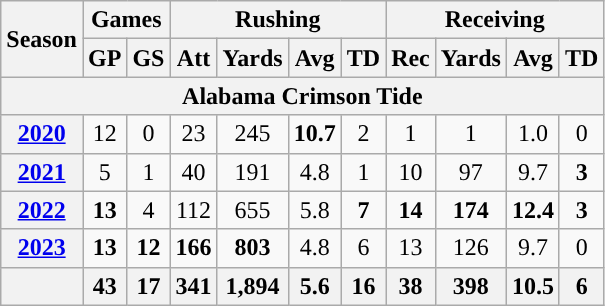<table class="wikitable" style="text-align:center;">
<tr>
<th rowspan="2">Season</th>
<th colspan="2">Games</th>
<th colspan="4">Rushing</th>
<th colspan="4">Receiving</th>
</tr>
<tr>
<th>GP</th>
<th>GS</th>
<th>Att</th>
<th>Yards</th>
<th>Avg</th>
<th>TD</th>
<th>Rec</th>
<th>Yards</th>
<th>Avg</th>
<th>TD</th>
</tr>
<tr>
<th colspan="15">Alabama Crimson Tide</th>
</tr>
<tr>
<th><a href='#'>2020</a></th>
<td>12</td>
<td>0</td>
<td>23</td>
<td>245</td>
<td><strong>10.7</strong></td>
<td>2</td>
<td>1</td>
<td>1</td>
<td>1.0</td>
<td>0</td>
</tr>
<tr>
<th><a href='#'>2021</a></th>
<td>5</td>
<td>1</td>
<td>40</td>
<td>191</td>
<td>4.8</td>
<td>1</td>
<td>10</td>
<td>97</td>
<td>9.7</td>
<td><strong>3</strong></td>
</tr>
<tr>
<th><a href='#'>2022</a></th>
<td><strong>13</strong></td>
<td>4</td>
<td>112</td>
<td>655</td>
<td>5.8</td>
<td><strong>7</strong></td>
<td><strong>14</strong></td>
<td><strong>174</strong></td>
<td><strong>12.4</strong></td>
<td><strong>3</strong></td>
</tr>
<tr>
<th><a href='#'>2023</a></th>
<td><strong>13</strong></td>
<td><strong>12</strong></td>
<td><strong>166</strong></td>
<td><strong>803</strong></td>
<td>4.8</td>
<td>6</td>
<td>13</td>
<td>126</td>
<td>9.7</td>
<td>0</td>
</tr>
<tr>
<th></th>
<th>43</th>
<th>17</th>
<th>341</th>
<th>1,894</th>
<th>5.6</th>
<th>16</th>
<th>38</th>
<th>398</th>
<th>10.5</th>
<th>6</th>
</tr>
</table>
